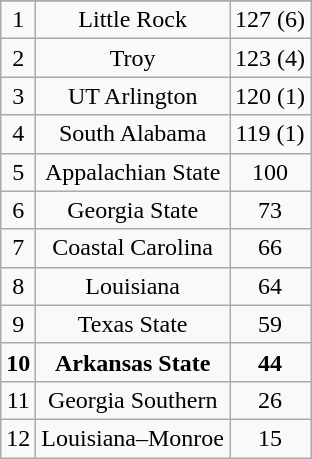<table class="wikitable">
<tr align="center">
</tr>
<tr align="center">
<td>1</td>
<td>Little Rock</td>
<td>127 (6)</td>
</tr>
<tr align="center">
<td>2</td>
<td>Troy</td>
<td>123 (4)</td>
</tr>
<tr align="center">
<td>3</td>
<td>UT Arlington</td>
<td>120 (1)</td>
</tr>
<tr align="center">
<td>4</td>
<td>South Alabama</td>
<td>119 (1)</td>
</tr>
<tr align="center">
<td>5</td>
<td>Appalachian State</td>
<td>100</td>
</tr>
<tr align="center">
<td>6</td>
<td>Georgia State</td>
<td>73</td>
</tr>
<tr align="center">
<td>7</td>
<td>Coastal Carolina</td>
<td>66</td>
</tr>
<tr align="center">
<td>8</td>
<td>Louisiana</td>
<td>64</td>
</tr>
<tr align="center">
<td>9</td>
<td>Texas State</td>
<td>59</td>
</tr>
<tr align="center">
<td><strong>10</strong></td>
<td><strong>Arkansas State</strong></td>
<td><strong>44</strong></td>
</tr>
<tr align="center">
<td>11</td>
<td>Georgia Southern</td>
<td>26</td>
</tr>
<tr align="center">
<td>12</td>
<td>Louisiana–Monroe</td>
<td>15</td>
</tr>
</table>
